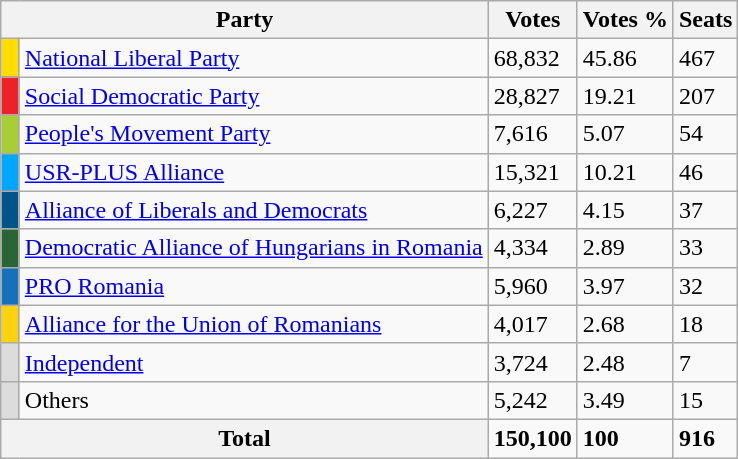<table class="wikitable">
<tr>
<th colspan="2">Party</th>
<th>Votes</th>
<th>Votes %</th>
<th>Seats</th>
</tr>
<tr>
<td style="background:#ffdd00;" width="5"></td>
<td><a href='#'>National Liberal Party</a></td>
<td>68,832</td>
<td>45.86</td>
<td>467</td>
</tr>
<tr>
<td style="background:#ed2128;" width="5"></td>
<td><a href='#'>Social Democratic Party</a></td>
<td>28,827</td>
<td>19.21</td>
<td>207</td>
</tr>
<tr>
<td style="background:#a7cf35;" width="5"></td>
<td><a href='#'>People's Movement Party</a></td>
<td>7,616</td>
<td>5.07</td>
<td>54</td>
</tr>
<tr>
<td style="background:#00a6ff;" width="5"></td>
<td><a href='#'>USR-PLUS Alliance</a></td>
<td>15,321</td>
<td>10.21</td>
<td>46</td>
</tr>
<tr>
<td style="background:#005487;" width="5"></td>
<td><a href='#'>Alliance of Liberals and Democrats</a></td>
<td>6,227</td>
<td>4.15</td>
<td>37</td>
</tr>
<tr>
<td style="background:#296633;" width="5"></td>
<td><a href='#'>Democratic Alliance of Hungarians in Romania</a></td>
<td>4,334</td>
<td>2.89</td>
<td>33</td>
</tr>
<tr>
<td style="background:#1572ba;" width="5"></td>
<td><a href='#'>PRO Romania</a></td>
<td>5,960</td>
<td>3.97</td>
<td>32</td>
</tr>
<tr>
<td style="background:#FCD20F;" width="5"></td>
<td><a href='#'>Alliance for the Union of Romanians</a></td>
<td>4,017</td>
<td>2.68</td>
<td>18</td>
</tr>
<tr>
<td style="background:#dcdcdc;" width="5"></td>
<td><a href='#'>Independent</a></td>
<td>3,724</td>
<td>2.48</td>
<td>7</td>
</tr>
<tr>
<td style="background:#dcdcdc;" width="5"></td>
<td>Others</td>
<td>5,242</td>
<td>3.49</td>
<td>15</td>
</tr>
<tr>
<th colspan="2">Total</th>
<td><strong>150,100</strong></td>
<td><strong>100</strong></td>
<td><strong>916</strong></td>
</tr>
</table>
